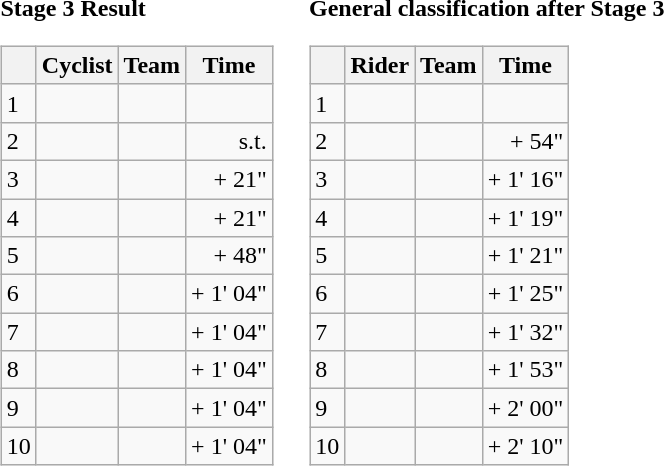<table>
<tr>
<td><strong>Stage 3 Result</strong><br><table class="wikitable">
<tr>
<th></th>
<th>Cyclist</th>
<th>Team</th>
<th>Time</th>
</tr>
<tr>
<td>1</td>
<td></td>
<td></td>
<td align="right"></td>
</tr>
<tr>
<td>2</td>
<td></td>
<td></td>
<td align="right">s.t.</td>
</tr>
<tr>
<td>3</td>
<td></td>
<td></td>
<td align="right">+ 21"</td>
</tr>
<tr>
<td>4</td>
<td></td>
<td></td>
<td align="right">+ 21"</td>
</tr>
<tr>
<td>5</td>
<td></td>
<td></td>
<td align="right">+ 48"</td>
</tr>
<tr>
<td>6</td>
<td> </td>
<td></td>
<td align="right">+ 1' 04"</td>
</tr>
<tr>
<td>7</td>
<td></td>
<td></td>
<td align="right">+ 1' 04"</td>
</tr>
<tr>
<td>8</td>
<td></td>
<td></td>
<td align="right">+ 1' 04"</td>
</tr>
<tr>
<td>9</td>
<td> </td>
<td></td>
<td align="right">+ 1' 04"</td>
</tr>
<tr>
<td>10</td>
<td></td>
<td></td>
<td align="right">+ 1' 04"</td>
</tr>
</table>
</td>
<td></td>
<td><strong>General classification after Stage 3</strong><br><table class="wikitable">
<tr>
<th></th>
<th>Rider</th>
<th>Team</th>
<th>Time</th>
</tr>
<tr>
<td>1</td>
<td> </td>
<td></td>
<td align="right"></td>
</tr>
<tr>
<td>2</td>
<td></td>
<td></td>
<td align="right">+ 54"</td>
</tr>
<tr>
<td>3</td>
<td></td>
<td></td>
<td align="right">+ 1' 16"</td>
</tr>
<tr>
<td>4</td>
<td> </td>
<td></td>
<td align="right">+ 1' 19"</td>
</tr>
<tr>
<td>5</td>
<td></td>
<td></td>
<td align="right">+ 1' 21"</td>
</tr>
<tr>
<td>6</td>
<td></td>
<td></td>
<td align="right">+ 1' 25"</td>
</tr>
<tr>
<td>7</td>
<td></td>
<td></td>
<td align="right">+ 1' 32"</td>
</tr>
<tr>
<td>8</td>
<td></td>
<td></td>
<td align="right">+ 1' 53"</td>
</tr>
<tr>
<td>9</td>
<td></td>
<td></td>
<td align="right">+ 2' 00"</td>
</tr>
<tr>
<td>10</td>
<td></td>
<td></td>
<td align="right">+ 2' 10"</td>
</tr>
</table>
</td>
</tr>
</table>
